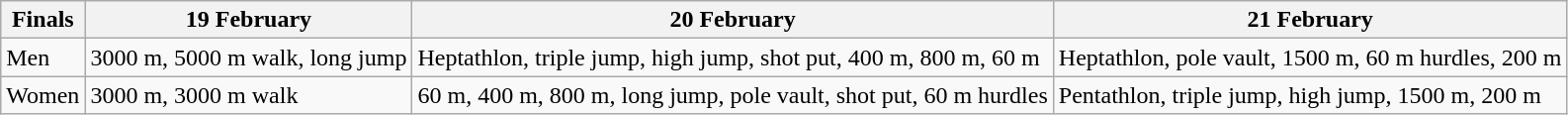<table class=wikitable>
<tr>
<th scope="col">Finals</th>
<th scope="col">19 February</th>
<th scope="col">20 February</th>
<th scope="col">21 February</th>
</tr>
<tr>
<td>Men</td>
<td>3000 m, 5000 m walk, long jump</td>
<td>Heptathlon, triple jump, high jump, shot put, 400 m, 800 m, 60 m</td>
<td>Heptathlon, pole vault, 1500 m, 60 m hurdles, 200 m</td>
</tr>
<tr>
<td>Women</td>
<td>3000 m, 3000 m walk</td>
<td>60 m, 400 m, 800 m, long jump, pole vault, shot put, 60 m hurdles</td>
<td>Pentathlon, triple jump, high jump, 1500 m, 200 m</td>
</tr>
</table>
